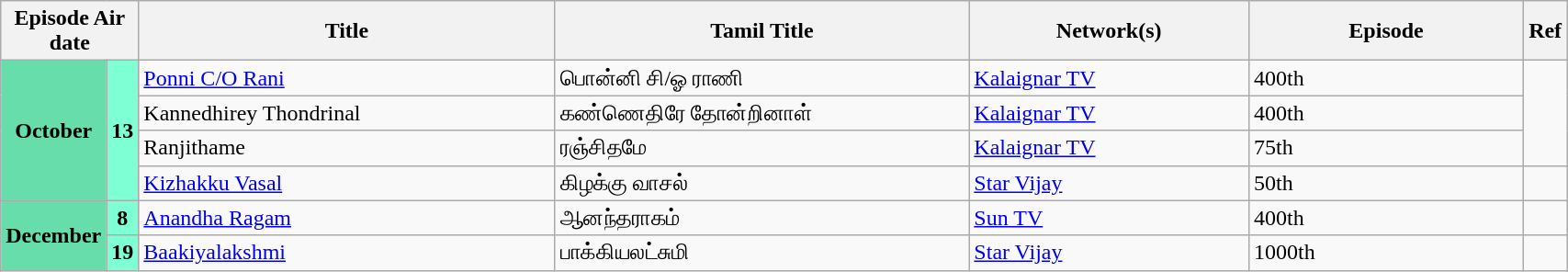<table class="wikitable" width="90%">
<tr>
<th colspan="2">Episode Air date</th>
<th style="width:30%;">Title</th>
<th style="width:30%;">Tamil Title</th>
<th style="width:20%;">Network(s)</th>
<th style="width:20%;">Episode</th>
<th>Ref</th>
</tr>
<tr>
<td rowspan="4" style="text-align:center; background:#6da; textcolor:#000;"><strong>October</strong></td>
<td rowspan="4" style="text-align:center; background:#7FFFD4;"><strong>13</strong></td>
<td><a href='#'>Ponni C/O Rani</a></td>
<td>பொன்னி சி/ஓ ராணி</td>
<td><a href='#'>Kalaignar TV</a></td>
<td>400th</td>
</tr>
<tr>
<td>Kannedhirey Thondrinal</td>
<td>கண்ணெதிரே தோன்றினாள்</td>
<td><a href='#'>Kalaignar TV</a></td>
<td>400th</td>
</tr>
<tr>
<td>Ranjithame</td>
<td>ரஞ்சிதமே</td>
<td><a href='#'>Kalaignar TV</a></td>
<td>75th</td>
</tr>
<tr>
<td><a href='#'>Kizhakku Vasal</a></td>
<td>கிழக்கு வாசல்</td>
<td><a href='#'>Star Vijay</a></td>
<td>50th</td>
<td></td>
</tr>
<tr>
<td rowspan="2" style="text-align:center; background:#6da; textcolor:#000;"><strong>December</strong></td>
<td rowspan="1" style="text-align:center; background:#7FFFD4;"><strong>8</strong></td>
<td><a href='#'>Anandha Ragam</a></td>
<td>ஆனந்தராகம்</td>
<td><a href='#'>Sun TV</a></td>
<td>400th</td>
<td></td>
</tr>
<tr>
<td rowspan="1" style="text-align:center; background:#7FFFD4;"><strong>19</strong></td>
<td><a href='#'>Baakiyalakshmi</a></td>
<td>பாக்கியலட்சுமி</td>
<td><a href='#'>Star Vijay</a></td>
<td>1000th</td>
<td></td>
</tr>
</table>
